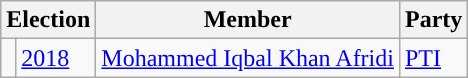<table class="wikitable">
<tr>
<th colspan="2">Election</th>
<th>Member</th>
<th>Party</th>
</tr>
<tr>
<td style="background-color: "></td>
<td><a href='#'>2018</a></td>
<td><a href='#'>Mohammed Iqbal Khan Afridi</a></td>
<td><a href='#'>PTI</a></td>
</tr>
</table>
